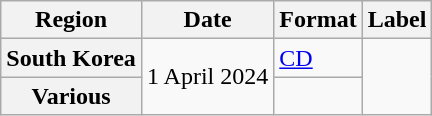<table class="wikitable plainrowheaders">
<tr>
<th scope="col">Region</th>
<th scope="col">Date</th>
<th scope="col">Format</th>
<th scope="col">Label</th>
</tr>
<tr>
<th scope="row">South Korea</th>
<td rowspan="2">1 April 2024</td>
<td><a href='#'>CD</a></td>
<td rowspan="2"></td>
</tr>
<tr>
<th scope="row">Various </th>
<td></td>
</tr>
</table>
